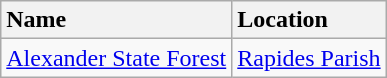<table class="wikitable">
<tr>
<th style="text-align:left">Name<br></th>
<th style="text-align:left">Location<br></th>
</tr>
<tr>
<td><a href='#'>Alexander State Forest</a></td>
<td><a href='#'>Rapides Parish</a></td>
</tr>
</table>
